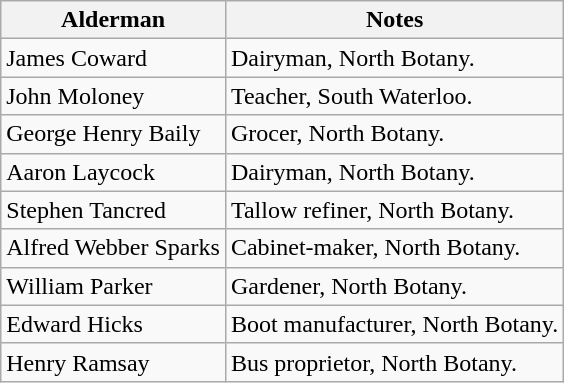<table class="wikitable">
<tr>
<th>Alderman</th>
<th>Notes</th>
</tr>
<tr>
<td>James Coward</td>
<td>Dairyman, North Botany.</td>
</tr>
<tr>
<td>John Moloney</td>
<td>Teacher, South Waterloo.</td>
</tr>
<tr>
<td>George Henry Baily</td>
<td>Grocer, North Botany.</td>
</tr>
<tr>
<td>Aaron Laycock</td>
<td>Dairyman, North Botany.</td>
</tr>
<tr>
<td>Stephen Tancred</td>
<td>Tallow refiner, North Botany.</td>
</tr>
<tr>
<td>Alfred Webber Sparks</td>
<td>Cabinet-maker, North Botany.</td>
</tr>
<tr>
<td>William Parker</td>
<td>Gardener, North Botany.</td>
</tr>
<tr>
<td>Edward Hicks</td>
<td>Boot manufacturer, North Botany.</td>
</tr>
<tr>
<td>Henry Ramsay</td>
<td>Bus proprietor, North Botany.</td>
</tr>
</table>
